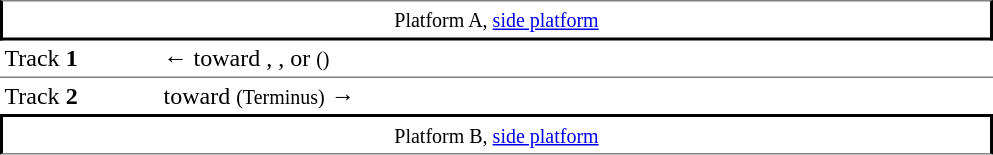<table cellpadding="3" cellspacing="0" border="0">
<tr>
<td colspan="2" style="border-top:solid 1px gray;border-right:solid 2px black;border-left:solid 2px black;border-bottom:solid 2px black;text-align:center;"><small>Platform A, <a href='#'>side platform</a></small> </td>
</tr>
<tr>
<td width="100" style="border-bottom:solid 1px gray;">Track <strong>1</strong></td>
<td width="550" style="border-bottom:solid 1px gray;">←  toward , , or  <small>()</small></td>
</tr>
<tr>
<td>Track <strong>2</strong></td>
<td>  toward  <small>(Terminus)</small> →</td>
</tr>
<tr>
<td colspan="2" style="border-bottom:solid 1px gray;border-top:solid 2px black;border-right:solid 2px black;border-left:solid 2px black;text-align:center;"><small>Platform B, <a href='#'>side platform</a></small> </td>
</tr>
</table>
